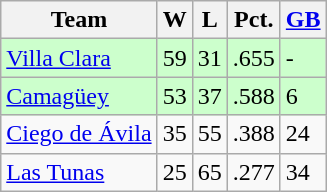<table class="wikitable">
<tr>
<th>Team</th>
<th>W</th>
<th>L</th>
<th>Pct.</th>
<th><a href='#'>GB</a></th>
</tr>
<tr style="background-color:#ccffcc;">
<td><a href='#'>Villa Clara</a></td>
<td>59</td>
<td>31</td>
<td>.655</td>
<td>-</td>
</tr>
<tr style="background-color:#ccffcc;">
<td><a href='#'>Camagüey</a></td>
<td>53</td>
<td>37</td>
<td>.588</td>
<td>6</td>
</tr>
<tr>
<td><a href='#'>Ciego de Ávila</a></td>
<td>35</td>
<td>55</td>
<td>.388</td>
<td>24</td>
</tr>
<tr>
<td><a href='#'>Las Tunas</a></td>
<td>25</td>
<td>65</td>
<td>.277</td>
<td>34</td>
</tr>
</table>
